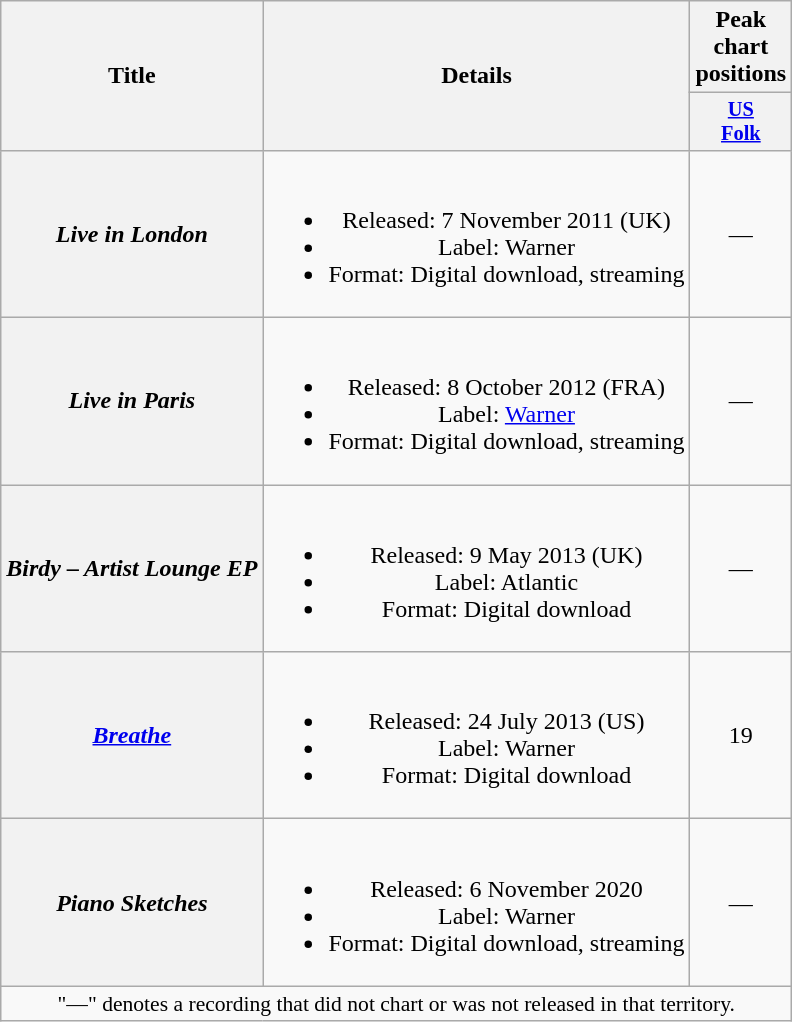<table class="wikitable plainrowheaders" style="text-align:center;" border="1">
<tr>
<th scope="col" rowspan="2">Title</th>
<th scope="col" rowspan="2">Details</th>
<th scope="col" colspan="1">Peak chart positions</th>
</tr>
<tr>
<th scope="col" style="width:3em;font-size:85%;"><a href='#'>US<br>Folk</a><br></th>
</tr>
<tr>
<th scope="row"><em>Live in London</em></th>
<td><br><ul><li>Released: 7 November 2011 <span>(UK)</span></li><li>Label: Warner</li><li>Format: Digital download, streaming</li></ul></td>
<td>—</td>
</tr>
<tr>
<th scope="row"><em>Live in Paris</em></th>
<td><br><ul><li>Released: 8 October 2012 <span>(FRA)</span></li><li>Label: <a href='#'>Warner</a></li><li>Format: Digital download, streaming</li></ul></td>
<td>—</td>
</tr>
<tr>
<th scope="row"><em>Birdy – Artist Lounge EP</em></th>
<td><br><ul><li>Released: 9 May 2013 <span>(UK)</span></li><li>Label: Atlantic</li><li>Format: Digital download</li></ul></td>
<td>—</td>
</tr>
<tr>
<th scope="row"><em><a href='#'>Breathe</a></em></th>
<td><br><ul><li>Released: 24 July 2013 <span>(US)</span></li><li>Label: Warner</li><li>Format: Digital download</li></ul></td>
<td>19</td>
</tr>
<tr>
<th scope="row"><em>Piano Sketches</em></th>
<td><br><ul><li>Released: 6 November 2020</li><li>Label: Warner</li><li>Format: Digital download, streaming</li></ul></td>
<td>—</td>
</tr>
<tr>
<td colspan="7" style="font-size:90%;">"—" denotes a recording that did not chart or was not released in that territory.</td>
</tr>
</table>
